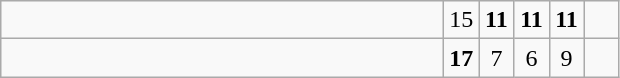<table class="wikitable">
<tr>
<td style="width:18em"></td>
<td align=center style="width:1em">15</td>
<td align=center style="width:1em"><strong>11</strong></td>
<td align=center style="width:1em"><strong>11</strong></td>
<td align=center style="width:1em"><strong>11</strong></td>
<td align=center style="width:1em"></td>
</tr>
<tr>
<td style="width:18em"></td>
<td align=center style="width:1em"><strong>17</strong></td>
<td align=center style="width:1em">7</td>
<td align=center style="width:1em">6</td>
<td align=center style="width:1em">9</td>
<td align=center style="width:1em"></td>
</tr>
</table>
